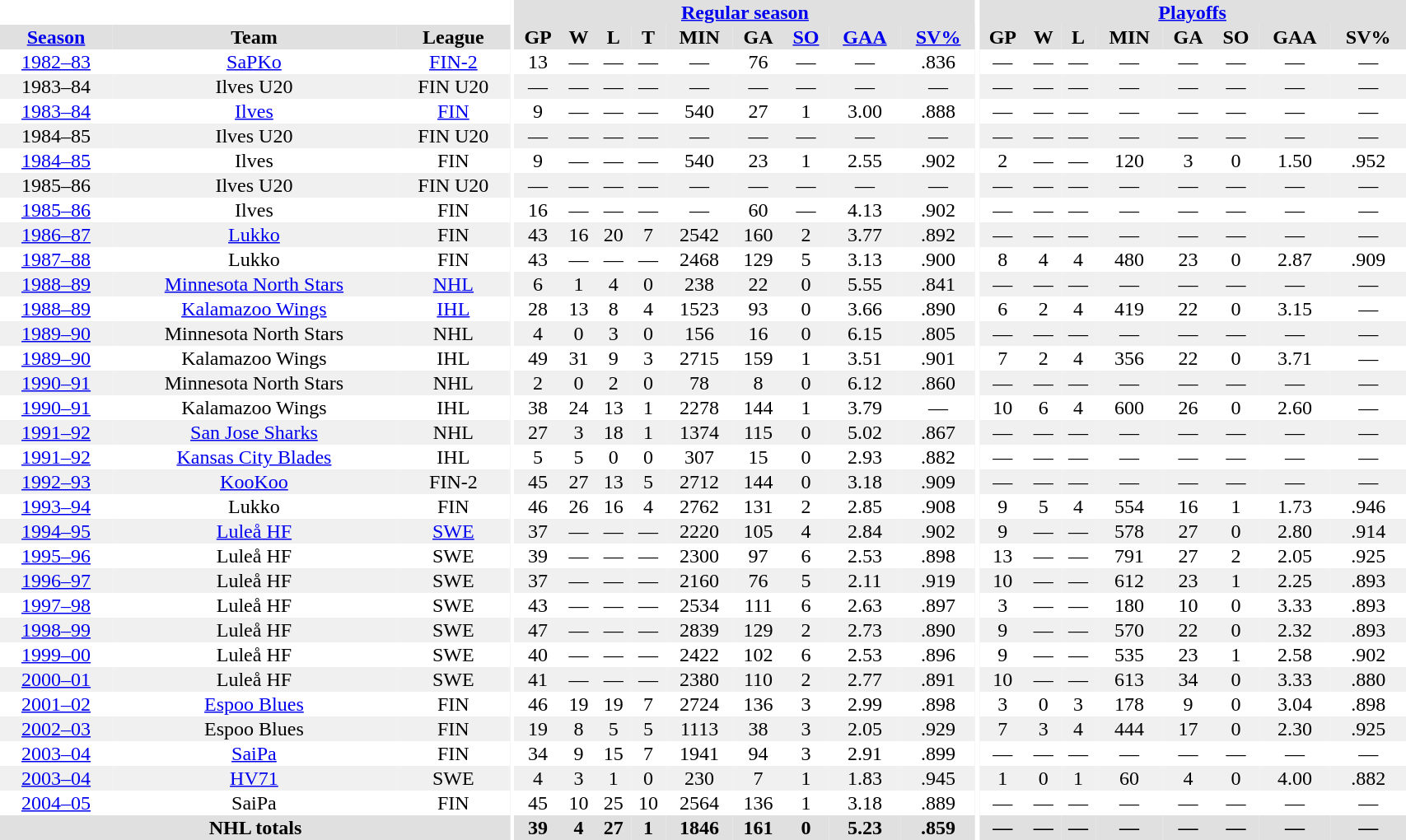<table border="0" cellpadding="1" cellspacing="0" style="width:90%; text-align:center;">
<tr bgcolor="#e0e0e0">
<th colspan="3" bgcolor="#ffffff"></th>
<th rowspan="99" bgcolor="#ffffff"></th>
<th colspan="9" bgcolor="#e0e0e0"><a href='#'>Regular season</a></th>
<th rowspan="99" bgcolor="#ffffff"></th>
<th colspan="8" bgcolor="#e0e0e0"><a href='#'>Playoffs</a></th>
</tr>
<tr bgcolor="#e0e0e0">
<th><a href='#'>Season</a></th>
<th>Team</th>
<th>League</th>
<th>GP</th>
<th>W</th>
<th>L</th>
<th>T</th>
<th>MIN</th>
<th>GA</th>
<th><a href='#'>SO</a></th>
<th><a href='#'>GAA</a></th>
<th><a href='#'>SV%</a></th>
<th>GP</th>
<th>W</th>
<th>L</th>
<th>MIN</th>
<th>GA</th>
<th>SO</th>
<th>GAA</th>
<th>SV%</th>
</tr>
<tr>
<td><a href='#'>1982–83</a></td>
<td><a href='#'>SaPKo</a></td>
<td><a href='#'>FIN-2</a></td>
<td>13</td>
<td>—</td>
<td>—</td>
<td>—</td>
<td>—</td>
<td>76</td>
<td>—</td>
<td>—</td>
<td>.836</td>
<td>—</td>
<td>—</td>
<td>—</td>
<td>—</td>
<td>—</td>
<td>—</td>
<td>—</td>
<td>—</td>
</tr>
<tr bgcolor="#f0f0f0">
<td>1983–84</td>
<td>Ilves U20</td>
<td>FIN U20</td>
<td>—</td>
<td>—</td>
<td>—</td>
<td>—</td>
<td>—</td>
<td>—</td>
<td>—</td>
<td>—</td>
<td>—</td>
<td>—</td>
<td>—</td>
<td>—</td>
<td>—</td>
<td>—</td>
<td>—</td>
<td>—</td>
<td>—</td>
</tr>
<tr>
<td><a href='#'>1983–84</a></td>
<td><a href='#'>Ilves</a></td>
<td><a href='#'>FIN</a></td>
<td>9</td>
<td>—</td>
<td>—</td>
<td>—</td>
<td>540</td>
<td>27</td>
<td>1</td>
<td>3.00</td>
<td>.888</td>
<td>—</td>
<td>—</td>
<td>—</td>
<td>—</td>
<td>—</td>
<td>—</td>
<td>—</td>
<td>—</td>
</tr>
<tr bgcolor="#f0f0f0">
<td>1984–85</td>
<td>Ilves U20</td>
<td>FIN U20</td>
<td>—</td>
<td>—</td>
<td>—</td>
<td>—</td>
<td>—</td>
<td>—</td>
<td>—</td>
<td>—</td>
<td>—</td>
<td>—</td>
<td>—</td>
<td>—</td>
<td>—</td>
<td>—</td>
<td>—</td>
<td>—</td>
<td>—</td>
</tr>
<tr>
<td><a href='#'>1984–85</a></td>
<td>Ilves</td>
<td>FIN</td>
<td>9</td>
<td>—</td>
<td>—</td>
<td>—</td>
<td>540</td>
<td>23</td>
<td>1</td>
<td>2.55</td>
<td>.902</td>
<td>2</td>
<td>—</td>
<td>—</td>
<td>120</td>
<td>3</td>
<td>0</td>
<td>1.50</td>
<td>.952</td>
</tr>
<tr bgcolor="#f0f0f0">
<td>1985–86</td>
<td>Ilves U20</td>
<td>FIN U20</td>
<td>—</td>
<td>—</td>
<td>—</td>
<td>—</td>
<td>—</td>
<td>—</td>
<td>—</td>
<td>—</td>
<td>—</td>
<td>—</td>
<td>—</td>
<td>—</td>
<td>—</td>
<td>—</td>
<td>—</td>
<td>—</td>
<td>—</td>
</tr>
<tr>
<td><a href='#'>1985–86</a></td>
<td>Ilves</td>
<td>FIN</td>
<td>16</td>
<td>—</td>
<td>—</td>
<td>—</td>
<td>—</td>
<td>60</td>
<td>—</td>
<td>4.13</td>
<td>.902</td>
<td>—</td>
<td>—</td>
<td>—</td>
<td>—</td>
<td>—</td>
<td>—</td>
<td>—</td>
<td>—</td>
</tr>
<tr bgcolor="#f0f0f0">
<td><a href='#'>1986–87</a></td>
<td><a href='#'>Lukko</a></td>
<td>FIN</td>
<td>43</td>
<td>16</td>
<td>20</td>
<td>7</td>
<td>2542</td>
<td>160</td>
<td>2</td>
<td>3.77</td>
<td>.892</td>
<td>—</td>
<td>—</td>
<td>—</td>
<td>—</td>
<td>—</td>
<td>—</td>
<td>—</td>
<td>—</td>
</tr>
<tr>
<td><a href='#'>1987–88</a></td>
<td>Lukko</td>
<td>FIN</td>
<td>43</td>
<td>—</td>
<td>—</td>
<td>—</td>
<td>2468</td>
<td>129</td>
<td>5</td>
<td>3.13</td>
<td>.900</td>
<td>8</td>
<td>4</td>
<td>4</td>
<td>480</td>
<td>23</td>
<td>0</td>
<td>2.87</td>
<td>.909</td>
</tr>
<tr bgcolor="#f0f0f0">
<td><a href='#'>1988–89</a></td>
<td><a href='#'>Minnesota North Stars</a></td>
<td><a href='#'>NHL</a></td>
<td>6</td>
<td>1</td>
<td>4</td>
<td>0</td>
<td>238</td>
<td>22</td>
<td>0</td>
<td>5.55</td>
<td>.841</td>
<td>—</td>
<td>—</td>
<td>—</td>
<td>—</td>
<td>—</td>
<td>—</td>
<td>—</td>
<td>—</td>
</tr>
<tr>
<td><a href='#'>1988–89</a></td>
<td><a href='#'>Kalamazoo Wings</a></td>
<td><a href='#'>IHL</a></td>
<td>28</td>
<td>13</td>
<td>8</td>
<td>4</td>
<td>1523</td>
<td>93</td>
<td>0</td>
<td>3.66</td>
<td>.890</td>
<td>6</td>
<td>2</td>
<td>4</td>
<td>419</td>
<td>22</td>
<td>0</td>
<td>3.15</td>
<td>—</td>
</tr>
<tr bgcolor="#f0f0f0">
<td><a href='#'>1989–90</a></td>
<td>Minnesota North Stars</td>
<td>NHL</td>
<td>4</td>
<td>0</td>
<td>3</td>
<td>0</td>
<td>156</td>
<td>16</td>
<td>0</td>
<td>6.15</td>
<td>.805</td>
<td>—</td>
<td>—</td>
<td>—</td>
<td>—</td>
<td>—</td>
<td>—</td>
<td>—</td>
<td>—</td>
</tr>
<tr>
<td><a href='#'>1989–90</a></td>
<td>Kalamazoo Wings</td>
<td>IHL</td>
<td>49</td>
<td>31</td>
<td>9</td>
<td>3</td>
<td>2715</td>
<td>159</td>
<td>1</td>
<td>3.51</td>
<td>.901</td>
<td>7</td>
<td>2</td>
<td>4</td>
<td>356</td>
<td>22</td>
<td>0</td>
<td>3.71</td>
<td>—</td>
</tr>
<tr bgcolor="#f0f0f0">
<td><a href='#'>1990–91</a></td>
<td>Minnesota North Stars</td>
<td>NHL</td>
<td>2</td>
<td>0</td>
<td>2</td>
<td>0</td>
<td>78</td>
<td>8</td>
<td>0</td>
<td>6.12</td>
<td>.860</td>
<td>—</td>
<td>—</td>
<td>—</td>
<td>—</td>
<td>—</td>
<td>—</td>
<td>—</td>
<td>—</td>
</tr>
<tr>
<td><a href='#'>1990–91</a></td>
<td>Kalamazoo Wings</td>
<td>IHL</td>
<td>38</td>
<td>24</td>
<td>13</td>
<td>1</td>
<td>2278</td>
<td>144</td>
<td>1</td>
<td>3.79</td>
<td>—</td>
<td>10</td>
<td>6</td>
<td>4</td>
<td>600</td>
<td>26</td>
<td>0</td>
<td>2.60</td>
<td>—</td>
</tr>
<tr bgcolor="#f0f0f0">
<td><a href='#'>1991–92</a></td>
<td><a href='#'>San Jose Sharks</a></td>
<td>NHL</td>
<td>27</td>
<td>3</td>
<td>18</td>
<td>1</td>
<td>1374</td>
<td>115</td>
<td>0</td>
<td>5.02</td>
<td>.867</td>
<td>—</td>
<td>—</td>
<td>—</td>
<td>—</td>
<td>—</td>
<td>—</td>
<td>—</td>
<td>—</td>
</tr>
<tr>
<td><a href='#'>1991–92</a></td>
<td><a href='#'>Kansas City Blades</a></td>
<td>IHL</td>
<td>5</td>
<td>5</td>
<td>0</td>
<td>0</td>
<td>307</td>
<td>15</td>
<td>0</td>
<td>2.93</td>
<td>.882</td>
<td>—</td>
<td>—</td>
<td>—</td>
<td>—</td>
<td>—</td>
<td>—</td>
<td>—</td>
<td>—</td>
</tr>
<tr bgcolor="#f0f0f0">
<td><a href='#'>1992–93</a></td>
<td><a href='#'>KooKoo</a></td>
<td>FIN-2</td>
<td>45</td>
<td>27</td>
<td>13</td>
<td>5</td>
<td>2712</td>
<td>144</td>
<td>0</td>
<td>3.18</td>
<td>.909</td>
<td>—</td>
<td>—</td>
<td>—</td>
<td>—</td>
<td>—</td>
<td>—</td>
<td>—</td>
<td>—</td>
</tr>
<tr>
<td><a href='#'>1993–94</a></td>
<td>Lukko</td>
<td>FIN</td>
<td>46</td>
<td>26</td>
<td>16</td>
<td>4</td>
<td>2762</td>
<td>131</td>
<td>2</td>
<td>2.85</td>
<td>.908</td>
<td>9</td>
<td>5</td>
<td>4</td>
<td>554</td>
<td>16</td>
<td>1</td>
<td>1.73</td>
<td>.946</td>
</tr>
<tr bgcolor="#f0f0f0">
<td><a href='#'>1994–95</a></td>
<td><a href='#'>Luleå HF</a></td>
<td><a href='#'>SWE</a></td>
<td>37</td>
<td>—</td>
<td>—</td>
<td>—</td>
<td>2220</td>
<td>105</td>
<td>4</td>
<td>2.84</td>
<td>.902</td>
<td>9</td>
<td>—</td>
<td>—</td>
<td>578</td>
<td>27</td>
<td>0</td>
<td>2.80</td>
<td>.914</td>
</tr>
<tr>
<td><a href='#'>1995–96</a></td>
<td>Luleå HF</td>
<td>SWE</td>
<td>39</td>
<td>—</td>
<td>—</td>
<td>—</td>
<td>2300</td>
<td>97</td>
<td>6</td>
<td>2.53</td>
<td>.898</td>
<td>13</td>
<td>—</td>
<td>—</td>
<td>791</td>
<td>27</td>
<td>2</td>
<td>2.05</td>
<td>.925</td>
</tr>
<tr bgcolor="#f0f0f0">
<td><a href='#'>1996–97</a></td>
<td>Luleå HF</td>
<td>SWE</td>
<td>37</td>
<td>—</td>
<td>—</td>
<td>—</td>
<td>2160</td>
<td>76</td>
<td>5</td>
<td>2.11</td>
<td>.919</td>
<td>10</td>
<td>—</td>
<td>—</td>
<td>612</td>
<td>23</td>
<td>1</td>
<td>2.25</td>
<td>.893</td>
</tr>
<tr>
<td><a href='#'>1997–98</a></td>
<td>Luleå HF</td>
<td>SWE</td>
<td>43</td>
<td>—</td>
<td>—</td>
<td>—</td>
<td>2534</td>
<td>111</td>
<td>6</td>
<td>2.63</td>
<td>.897</td>
<td>3</td>
<td>—</td>
<td>—</td>
<td>180</td>
<td>10</td>
<td>0</td>
<td>3.33</td>
<td>.893</td>
</tr>
<tr bgcolor="#f0f0f0">
<td><a href='#'>1998–99</a></td>
<td>Luleå HF</td>
<td>SWE</td>
<td>47</td>
<td>—</td>
<td>—</td>
<td>—</td>
<td>2839</td>
<td>129</td>
<td>2</td>
<td>2.73</td>
<td>.890</td>
<td>9</td>
<td>—</td>
<td>—</td>
<td>570</td>
<td>22</td>
<td>0</td>
<td>2.32</td>
<td>.893</td>
</tr>
<tr>
<td><a href='#'>1999–00</a></td>
<td>Luleå HF</td>
<td>SWE</td>
<td>40</td>
<td>—</td>
<td>—</td>
<td>—</td>
<td>2422</td>
<td>102</td>
<td>6</td>
<td>2.53</td>
<td>.896</td>
<td>9</td>
<td>—</td>
<td>—</td>
<td>535</td>
<td>23</td>
<td>1</td>
<td>2.58</td>
<td>.902</td>
</tr>
<tr bgcolor="#f0f0f0">
<td><a href='#'>2000–01</a></td>
<td>Luleå HF</td>
<td>SWE</td>
<td>41</td>
<td>—</td>
<td>—</td>
<td>—</td>
<td>2380</td>
<td>110</td>
<td>2</td>
<td>2.77</td>
<td>.891</td>
<td>10</td>
<td>—</td>
<td>—</td>
<td>613</td>
<td>34</td>
<td>0</td>
<td>3.33</td>
<td>.880</td>
</tr>
<tr>
<td><a href='#'>2001–02</a></td>
<td><a href='#'>Espoo Blues</a></td>
<td>FIN</td>
<td>46</td>
<td>19</td>
<td>19</td>
<td>7</td>
<td>2724</td>
<td>136</td>
<td>3</td>
<td>2.99</td>
<td>.898</td>
<td>3</td>
<td>0</td>
<td>3</td>
<td>178</td>
<td>9</td>
<td>0</td>
<td>3.04</td>
<td>.898</td>
</tr>
<tr bgcolor="#f0f0f0">
<td><a href='#'>2002–03</a></td>
<td>Espoo Blues</td>
<td>FIN</td>
<td>19</td>
<td>8</td>
<td>5</td>
<td>5</td>
<td>1113</td>
<td>38</td>
<td>3</td>
<td>2.05</td>
<td>.929</td>
<td>7</td>
<td>3</td>
<td>4</td>
<td>444</td>
<td>17</td>
<td>0</td>
<td>2.30</td>
<td>.925</td>
</tr>
<tr>
<td><a href='#'>2003–04</a></td>
<td><a href='#'>SaiPa</a></td>
<td>FIN</td>
<td>34</td>
<td>9</td>
<td>15</td>
<td>7</td>
<td>1941</td>
<td>94</td>
<td>3</td>
<td>2.91</td>
<td>.899</td>
<td>—</td>
<td>—</td>
<td>—</td>
<td>—</td>
<td>—</td>
<td>—</td>
<td>—</td>
<td>—</td>
</tr>
<tr bgcolor="#f0f0f0">
<td><a href='#'>2003–04</a></td>
<td><a href='#'>HV71</a></td>
<td>SWE</td>
<td>4</td>
<td>3</td>
<td>1</td>
<td>0</td>
<td>230</td>
<td>7</td>
<td>1</td>
<td>1.83</td>
<td>.945</td>
<td>1</td>
<td>0</td>
<td>1</td>
<td>60</td>
<td>4</td>
<td>0</td>
<td>4.00</td>
<td>.882</td>
</tr>
<tr>
<td><a href='#'>2004–05</a></td>
<td>SaiPa</td>
<td>FIN</td>
<td>45</td>
<td>10</td>
<td>25</td>
<td>10</td>
<td>2564</td>
<td>136</td>
<td>1</td>
<td>3.18</td>
<td>.889</td>
<td>—</td>
<td>—</td>
<td>—</td>
<td>—</td>
<td>—</td>
<td>—</td>
<td>—</td>
<td>—</td>
</tr>
<tr bgcolor="#e0e0e0">
<th colspan=3>NHL totals</th>
<th>39</th>
<th>4</th>
<th>27</th>
<th>1</th>
<th>1846</th>
<th>161</th>
<th>0</th>
<th>5.23</th>
<th>.859</th>
<th>—</th>
<th>—</th>
<th>—</th>
<th>—</th>
<th>—</th>
<th>—</th>
<th>—</th>
<th>—</th>
</tr>
</table>
